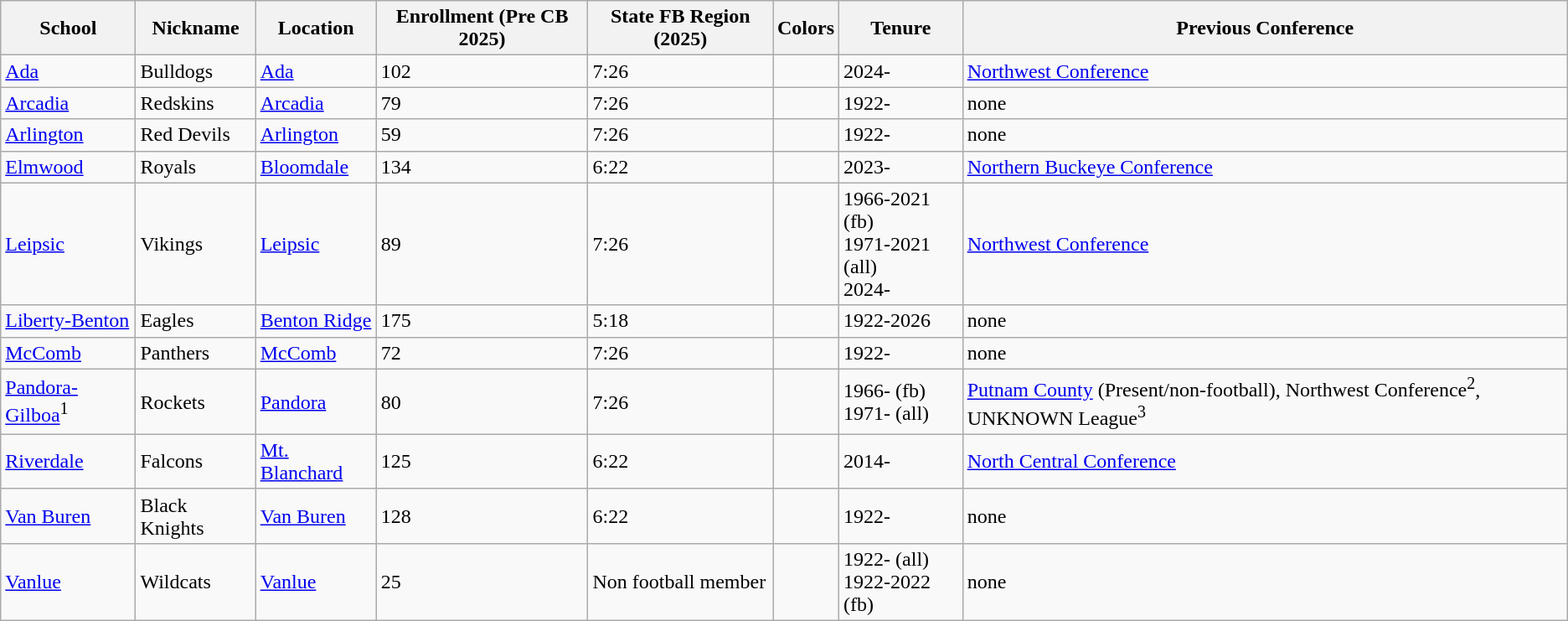<table class="wikitable sortable">
<tr>
<th>School</th>
<th>Nickname</th>
<th>Location</th>
<th>Enrollment (Pre CB 2025)</th>
<th>State FB Region (2025)</th>
<th>Colors</th>
<th>Tenure</th>
<th>Previous Conference</th>
</tr>
<tr>
<td><a href='#'>Ada</a></td>
<td>Bulldogs</td>
<td><a href='#'>Ada</a></td>
<td>102</td>
<td>7:26</td>
<td> </td>
<td>2024-</td>
<td><a href='#'>Northwest Conference</a></td>
</tr>
<tr>
<td><a href='#'>Arcadia</a></td>
<td>Redskins</td>
<td><a href='#'>Arcadia</a></td>
<td>79</td>
<td>7:26</td>
<td> </td>
<td>1922-</td>
<td>none</td>
</tr>
<tr>
<td><a href='#'>Arlington</a></td>
<td>Red Devils</td>
<td><a href='#'>Arlington</a></td>
<td>59</td>
<td>7:26</td>
<td> </td>
<td>1922-</td>
<td>none</td>
</tr>
<tr>
<td><a href='#'>Elmwood</a></td>
<td>Royals</td>
<td><a href='#'>Bloomdale</a></td>
<td>134</td>
<td>6:22</td>
<td> </td>
<td>2023-</td>
<td><a href='#'>Northern Buckeye Conference</a></td>
</tr>
<tr>
<td><a href='#'>Leipsic</a></td>
<td>Vikings</td>
<td><a href='#'>Leipsic</a></td>
<td>89</td>
<td>7:26</td>
<td> </td>
<td>1966-2021 (fb)<br>1971-2021 (all)<br>2024-</td>
<td><a href='#'>Northwest Conference</a></td>
</tr>
<tr>
<td><a href='#'>Liberty-Benton</a></td>
<td>Eagles</td>
<td><a href='#'>Benton Ridge</a></td>
<td>175</td>
<td>5:18</td>
<td> </td>
<td>1922-2026</td>
<td>none</td>
</tr>
<tr>
<td><a href='#'>McComb</a></td>
<td>Panthers</td>
<td><a href='#'>McComb</a></td>
<td>72</td>
<td>7:26</td>
<td> </td>
<td>1922-</td>
<td>none</td>
</tr>
<tr>
<td><a href='#'>Pandora-Gilboa</a><sup>1</sup></td>
<td>Rockets</td>
<td><a href='#'>Pandora</a></td>
<td>80</td>
<td>7:26</td>
<td> </td>
<td>1966- (fb)<br>1971- (all)</td>
<td><a href='#'>Putnam County</a> (Present/non-football), Northwest Conference<sup>2</sup>, UNKNOWN League<sup>3</sup></td>
</tr>
<tr>
<td><a href='#'>Riverdale</a></td>
<td>Falcons</td>
<td><a href='#'>Mt. Blanchard</a></td>
<td>125</td>
<td>6:22</td>
<td> </td>
<td>2014-</td>
<td><a href='#'>North Central Conference</a></td>
</tr>
<tr>
<td><a href='#'>Van Buren</a></td>
<td>Black Knights</td>
<td><a href='#'>Van Buren</a></td>
<td>128</td>
<td>6:22</td>
<td> </td>
<td>1922-</td>
<td>none</td>
</tr>
<tr>
<td><a href='#'>Vanlue</a></td>
<td>Wildcats</td>
<td><a href='#'>Vanlue</a></td>
<td>25</td>
<td>Non football member</td>
<td> </td>
<td>1922- (all)<br>1922-2022 (fb)</td>
<td>none</td>
</tr>
</table>
